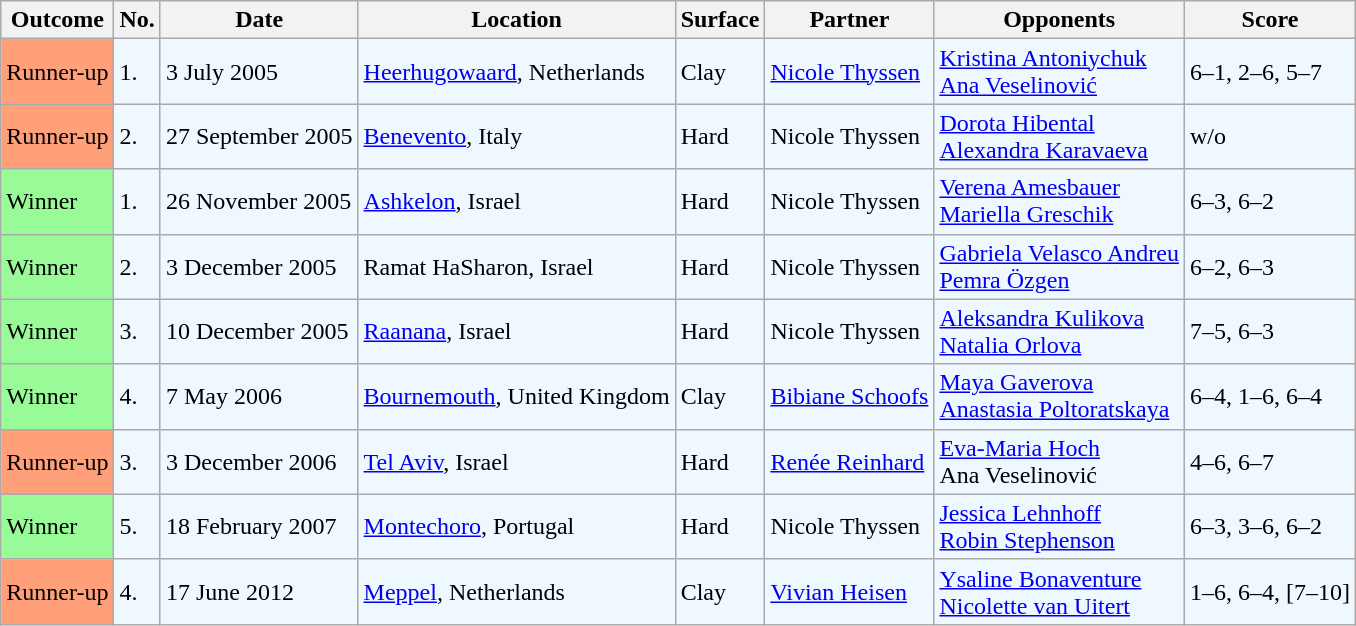<table class="sortable wikitable">
<tr>
<th>Outcome</th>
<th>No.</th>
<th>Date</th>
<th>Location</th>
<th>Surface</th>
<th>Partner</th>
<th>Opponents</th>
<th class=unsortable>Score</th>
</tr>
<tr bgcolor="#f0f8ff">
<td bgcolor="FFA07A">Runner-up</td>
<td>1.</td>
<td>3 July 2005</td>
<td><a href='#'>Heerhugowaard</a>, Netherlands</td>
<td>Clay</td>
<td> <a href='#'>Nicole Thyssen</a></td>
<td> <a href='#'>Kristina Antoniychuk</a> <br>  <a href='#'>Ana Veselinović</a></td>
<td>6–1, 2–6, 5–7</td>
</tr>
<tr bgcolor="#f0f8ff">
<td bgcolor="FFA07A">Runner-up</td>
<td>2.</td>
<td>27 September 2005</td>
<td><a href='#'>Benevento</a>, Italy</td>
<td>Hard</td>
<td> Nicole Thyssen</td>
<td> <a href='#'>Dorota Hibental</a> <br>  <a href='#'>Alexandra Karavaeva</a></td>
<td>w/o</td>
</tr>
<tr bgcolor="#f0f8ff">
<td style="background:#98fb98;">Winner</td>
<td>1.</td>
<td>26 November 2005</td>
<td><a href='#'>Ashkelon</a>, Israel</td>
<td>Hard</td>
<td> Nicole Thyssen</td>
<td> <a href='#'>Verena Amesbauer</a> <br>  <a href='#'>Mariella Greschik</a></td>
<td>6–3, 6–2</td>
</tr>
<tr style="background:#f0f8ff;">
<td style="background:#98fb98;">Winner</td>
<td>2.</td>
<td>3 December 2005</td>
<td>Ramat HaSharon, Israel</td>
<td>Hard</td>
<td> Nicole Thyssen</td>
<td> <a href='#'>Gabriela Velasco Andreu</a> <br>  <a href='#'>Pemra Özgen</a></td>
<td>6–2, 6–3</td>
</tr>
<tr style="background:#f0f8ff;">
<td style="background:#98fb98;">Winner</td>
<td>3.</td>
<td>10 December 2005</td>
<td><a href='#'>Raanana</a>, Israel</td>
<td>Hard</td>
<td> Nicole Thyssen</td>
<td> <a href='#'>Aleksandra Kulikova</a> <br>  <a href='#'>Natalia Orlova</a></td>
<td>7–5, 6–3</td>
</tr>
<tr style="background:#f0f8ff;">
<td style="background:#98fb98;">Winner</td>
<td>4.</td>
<td>7 May 2006</td>
<td><a href='#'>Bournemouth</a>, United Kingdom</td>
<td>Clay</td>
<td> <a href='#'>Bibiane Schoofs</a></td>
<td> <a href='#'>Maya Gaverova</a> <br>  <a href='#'>Anastasia Poltoratskaya</a></td>
<td>6–4, 1–6, 6–4</td>
</tr>
<tr bgcolor="#f0f8ff">
<td bgcolor="FFA07A">Runner-up</td>
<td>3.</td>
<td>3 December 2006</td>
<td><a href='#'>Tel Aviv</a>, Israel</td>
<td>Hard</td>
<td> <a href='#'>Renée Reinhard</a></td>
<td> <a href='#'>Eva-Maria Hoch</a> <br>  Ana Veselinović</td>
<td>4–6, 6–7</td>
</tr>
<tr bgcolor="#f0f8ff">
<td style="background:#98fb98;">Winner</td>
<td>5.</td>
<td>18 February 2007</td>
<td><a href='#'>Montechoro</a>, Portugal</td>
<td>Hard</td>
<td> Nicole Thyssen</td>
<td> <a href='#'>Jessica Lehnhoff</a> <br>  <a href='#'>Robin Stephenson</a></td>
<td>6–3, 3–6, 6–2</td>
</tr>
<tr bgcolor="#f0f8ff">
<td bgcolor="FFA07A">Runner-up</td>
<td>4.</td>
<td>17 June 2012</td>
<td><a href='#'>Meppel</a>, Netherlands</td>
<td>Clay</td>
<td> <a href='#'>Vivian Heisen</a></td>
<td> <a href='#'>Ysaline Bonaventure</a> <br>  <a href='#'>Nicolette van Uitert</a></td>
<td>1–6, 6–4, [7–10]</td>
</tr>
</table>
